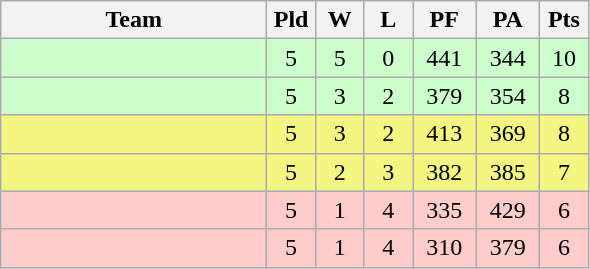<table class="wikitable" style="text-align:center;">
<tr>
<th width=170>Team</th>
<th width=25>Pld</th>
<th width=25>W</th>
<th width=25>L</th>
<th width=35>PF</th>
<th width=35>PA</th>
<th width=25>Pts</th>
</tr>
<tr bgcolor=#ccffcc>
<td align="left"></td>
<td>5</td>
<td>5</td>
<td>0</td>
<td>441</td>
<td>344</td>
<td>10</td>
</tr>
<tr bgcolor=#ccffcc>
<td align="left"></td>
<td>5</td>
<td>3</td>
<td>2</td>
<td>379</td>
<td>354</td>
<td>8</td>
</tr>
<tr bgcolor=#F3F781>
<td align="left"></td>
<td>5</td>
<td>3</td>
<td>2</td>
<td>413</td>
<td>369</td>
<td>8</td>
</tr>
<tr bgcolor=#F3F781>
<td align="left"></td>
<td>5</td>
<td>2</td>
<td>3</td>
<td>382</td>
<td>385</td>
<td>7</td>
</tr>
<tr bgcolor=#ffcccc>
<td align="left"></td>
<td>5</td>
<td>1</td>
<td>4</td>
<td>335</td>
<td>429</td>
<td>6</td>
</tr>
<tr bgcolor=#ffcccc>
<td align="left"></td>
<td>5</td>
<td>1</td>
<td>4</td>
<td>310</td>
<td>379</td>
<td>6</td>
</tr>
</table>
